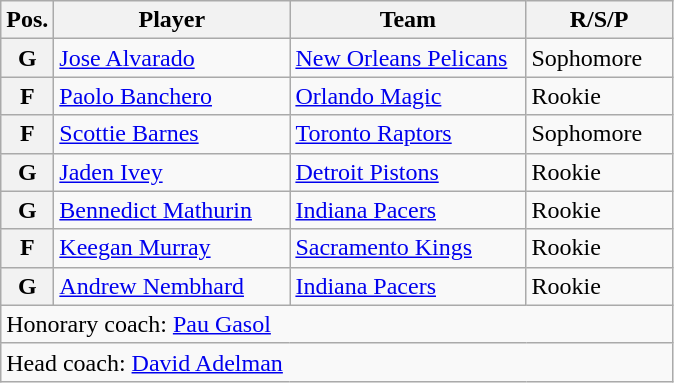<table class="wikitable">
<tr>
<th>Pos.</th>
<th style="width:150px;">Player</th>
<th width=150>Team</th>
<th width=90>R/S/P</th>
</tr>
<tr>
<th>G</th>
<td><a href='#'>Jose Alvarado</a></td>
<td><a href='#'>New Orleans Pelicans</a></td>
<td>Sophomore</td>
</tr>
<tr>
<th>F</th>
<td><a href='#'>Paolo Banchero</a></td>
<td><a href='#'>Orlando Magic</a></td>
<td>Rookie</td>
</tr>
<tr>
<th>F</th>
<td><a href='#'>Scottie Barnes</a></td>
<td><a href='#'>Toronto Raptors</a></td>
<td>Sophomore</td>
</tr>
<tr>
<th>G</th>
<td><a href='#'>Jaden Ivey</a></td>
<td><a href='#'>Detroit Pistons</a></td>
<td>Rookie</td>
</tr>
<tr>
<th>G</th>
<td><a href='#'>Bennedict Mathurin</a></td>
<td><a href='#'>Indiana Pacers</a></td>
<td>Rookie</td>
</tr>
<tr>
<th>F</th>
<td><a href='#'>Keegan Murray</a></td>
<td><a href='#'>Sacramento Kings</a></td>
<td>Rookie</td>
</tr>
<tr>
<th>G</th>
<td><a href='#'>Andrew Nembhard</a></td>
<td><a href='#'>Indiana Pacers</a></td>
<td>Rookie</td>
</tr>
<tr>
<td colspan="5">Honorary coach: <a href='#'>Pau Gasol</a></td>
</tr>
<tr>
<td colspan="5">Head coach: <a href='#'>David Adelman</a></td>
</tr>
</table>
